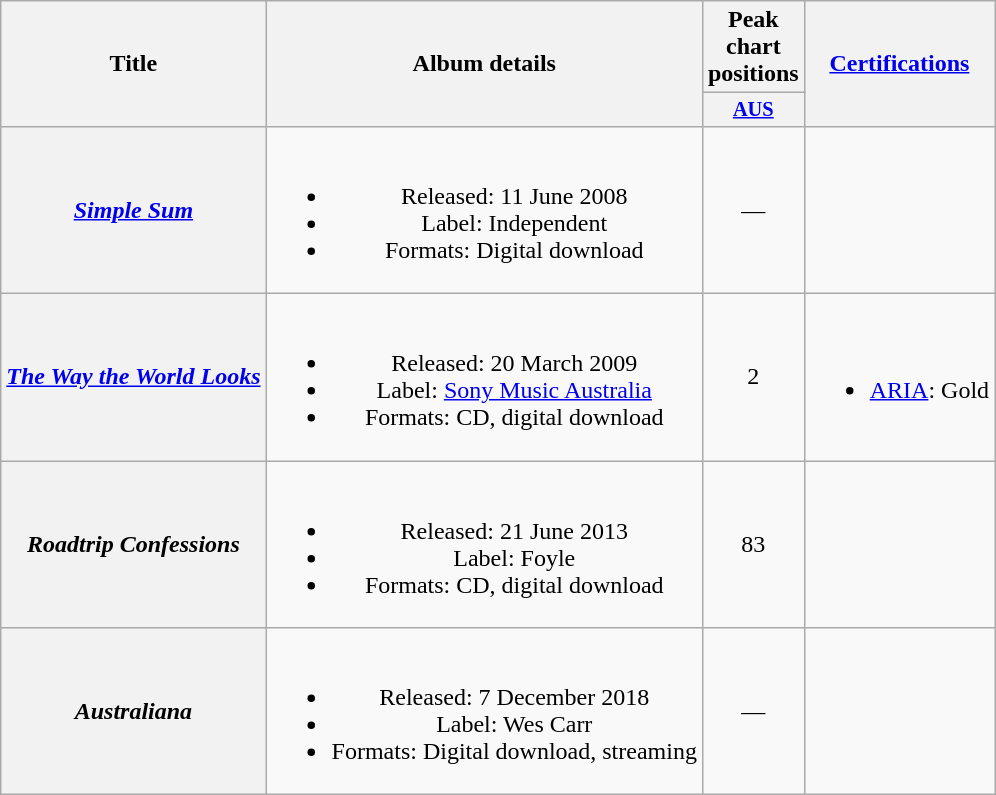<table class="wikitable plainrowheaders" style=text-align:center;>
<tr>
<th rowspan=2>Title</th>
<th rowspan=2>Album details</th>
<th>Peak chart positions</th>
<th rowspan=2><a href='#'>Certifications</a></th>
</tr>
<tr>
<th style="width:3em;font-size:85%"><a href='#'>AUS</a><br></th>
</tr>
<tr>
<th scope="row"><em><a href='#'>Simple Sum</a></em></th>
<td><br><ul><li>Released: 11 June 2008</li><li>Label: Independent</li><li>Formats: Digital download</li></ul></td>
<td>—</td>
<td></td>
</tr>
<tr>
<th scope="row"><em><a href='#'>The Way the World Looks</a></em></th>
<td><br><ul><li>Released: 20 March 2009</li><li>Label: <a href='#'>Sony Music Australia</a></li><li>Formats: CD, digital download</li></ul></td>
<td>2</td>
<td><br><ul><li><a href='#'>ARIA</a>: Gold</li></ul></td>
</tr>
<tr>
<th scope="row"><em>Roadtrip Confessions</em></th>
<td><br><ul><li>Released: 21 June 2013</li><li>Label: Foyle</li><li>Formats: CD, digital download</li></ul></td>
<td>83</td>
<td></td>
</tr>
<tr>
<th scope="row"><em>Australiana</em></th>
<td><br><ul><li>Released: 7 December 2018</li><li>Label: Wes Carr</li><li>Formats: Digital download, streaming</li></ul></td>
<td>—</td>
<td></td>
</tr>
</table>
